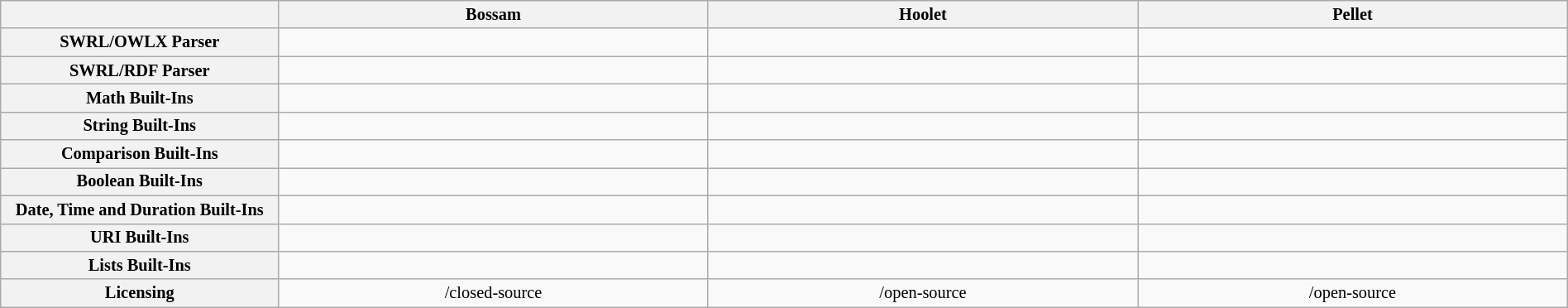<table class="wikitable" style="font-size: 85%; text-align: center; width: 100%; table-layout: fixed;">
<tr>
<th style="width: 16em"></th>
<th>Bossam</th>
<th>Hoolet</th>
<th>Pellet</th>
</tr>
<tr>
<th>SWRL/OWLX Parser</th>
<td></td>
<td></td>
<td></td>
</tr>
<tr>
<th>SWRL/RDF Parser</th>
<td></td>
<td></td>
<td></td>
</tr>
<tr>
<th>Math Built-Ins</th>
<td></td>
<td></td>
<td></td>
</tr>
<tr>
<th>String Built-Ins</th>
<td></td>
<td></td>
<td></td>
</tr>
<tr>
<th>Comparison Built-Ins</th>
<td></td>
<td></td>
<td></td>
</tr>
<tr>
<th>Boolean Built-Ins</th>
<td></td>
<td></td>
<td></td>
</tr>
<tr>
<th>Date, Time and Duration Built-Ins</th>
<td></td>
<td></td>
<td></td>
</tr>
<tr>
<th>URI Built-Ins</th>
<td></td>
<td></td>
<td></td>
</tr>
<tr>
<th>Lists Built-Ins</th>
<td></td>
<td></td>
<td></td>
</tr>
<tr>
<th>Licensing</th>
<td>/closed-source</td>
<td>/open-source</td>
<td>/open-source</td>
</tr>
</table>
